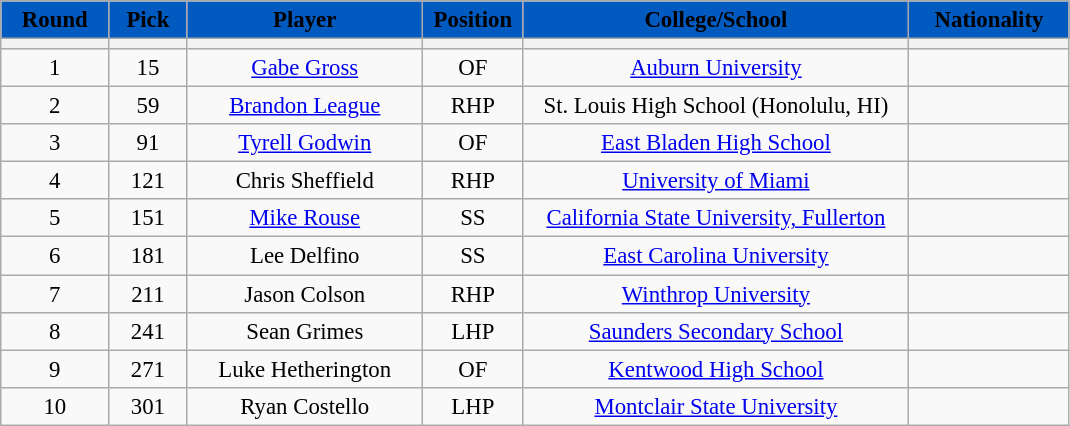<table class="wikitable" style="font-size: 95%; text-align: center;">
<tr>
<th style="background:#005ac0;" color:white;"><span>Round</span></th>
<th style="background:#005ac0;" color:white;"><span>Pick</span></th>
<th style="background:#005ac0;" color:white;"><span>Player</span></th>
<th style="background:#005ac0;" color:white;"><span>Position</span></th>
<th style="background:#005ac0;" color:white;"><span>College/School</span></th>
<th style="background:#005ac0;" color:white;"><span>Nationality</span></th>
</tr>
<tr>
<th width="65"></th>
<th width="45"></th>
<th style="width:150px;"></th>
<th width="60"></th>
<th style="width:250px;"></th>
<th style="width:100px;"></th>
</tr>
<tr>
<td>1</td>
<td>15</td>
<td><a href='#'>Gabe Gross</a></td>
<td>OF</td>
<td><a href='#'>Auburn University</a></td>
<td></td>
</tr>
<tr>
<td>2</td>
<td>59</td>
<td><a href='#'>Brandon League</a></td>
<td>RHP</td>
<td>St. Louis High School (Honolulu, HI)</td>
<td></td>
</tr>
<tr>
<td>3</td>
<td>91</td>
<td><a href='#'>Tyrell Godwin</a></td>
<td>OF</td>
<td><a href='#'>East Bladen High School</a></td>
<td></td>
</tr>
<tr>
<td>4</td>
<td>121</td>
<td>Chris Sheffield</td>
<td>RHP</td>
<td><a href='#'>University of Miami</a></td>
<td></td>
</tr>
<tr>
<td>5</td>
<td>151</td>
<td><a href='#'>Mike Rouse</a></td>
<td>SS</td>
<td><a href='#'>California State University, Fullerton</a></td>
<td></td>
</tr>
<tr>
<td>6</td>
<td>181</td>
<td>Lee Delfino</td>
<td>SS</td>
<td><a href='#'>East Carolina University</a></td>
<td></td>
</tr>
<tr>
<td>7</td>
<td>211</td>
<td>Jason Colson</td>
<td>RHP</td>
<td><a href='#'>Winthrop University</a></td>
<td></td>
</tr>
<tr>
<td>8</td>
<td>241</td>
<td>Sean Grimes</td>
<td>LHP</td>
<td><a href='#'>Saunders Secondary School</a></td>
<td></td>
</tr>
<tr>
<td>9</td>
<td>271</td>
<td>Luke Hetherington</td>
<td>OF</td>
<td><a href='#'>Kentwood High School</a></td>
<td></td>
</tr>
<tr>
<td>10</td>
<td>301</td>
<td>Ryan Costello</td>
<td>LHP</td>
<td><a href='#'>Montclair State University</a></td>
<td></td>
</tr>
</table>
